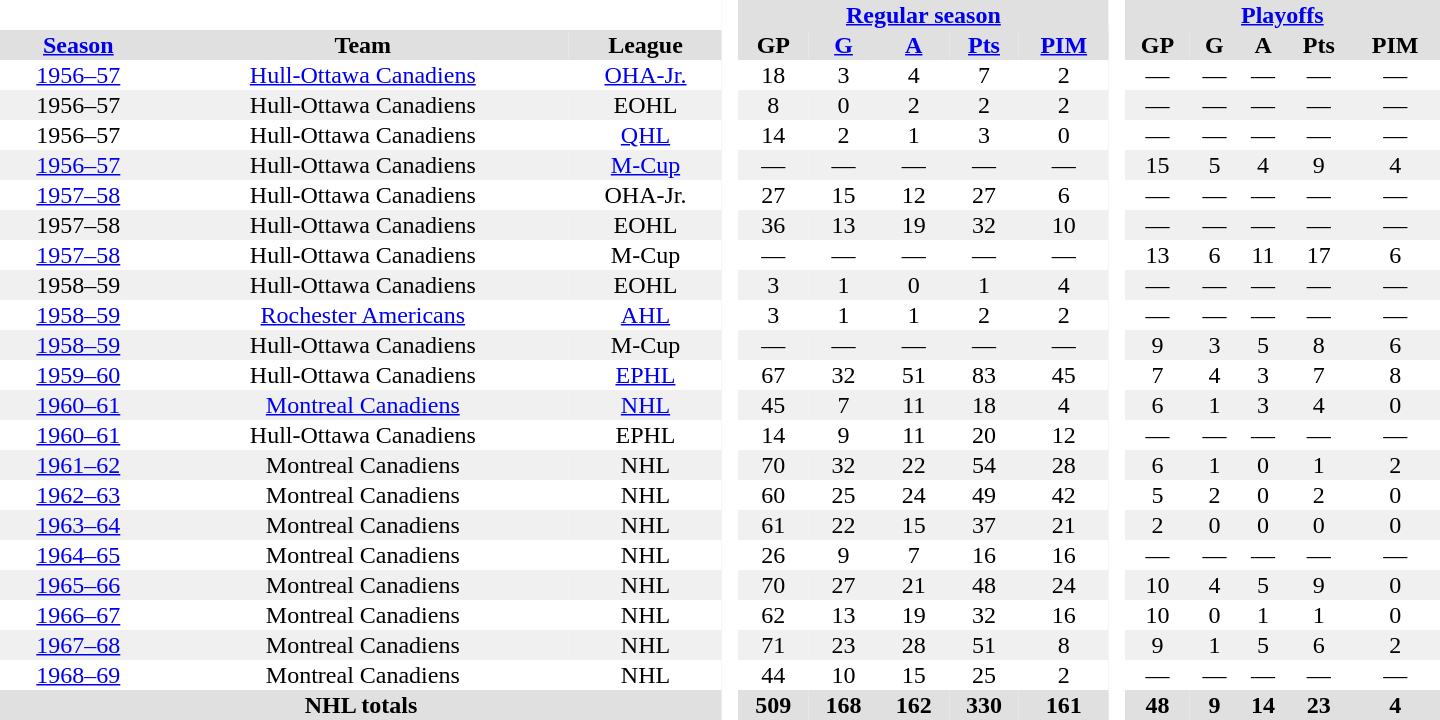<table border="0" cellpadding="1" cellspacing="0" style="text-align:center; width:60em">
<tr bgcolor="#e0e0e0">
<th colspan="3" bgcolor="#ffffff"> </th>
<th rowspan="99" bgcolor="#ffffff"> </th>
<th colspan="5"><a href='#'>Regular season</a></th>
<th rowspan="99" bgcolor="#ffffff"> </th>
<th colspan="5"><a href='#'>Playoffs</a></th>
</tr>
<tr bgcolor="#e0e0e0">
<th><a href='#'>Season</a></th>
<th>Team</th>
<th>League</th>
<th>GP</th>
<th><a href='#'>G</a></th>
<th><a href='#'>A</a></th>
<th><a href='#'>Pts</a></th>
<th><a href='#'>PIM</a></th>
<th>GP</th>
<th>G</th>
<th>A</th>
<th>Pts</th>
<th>PIM</th>
</tr>
<tr>
<td><a href='#'>1956–57</a></td>
<td><a href='#'>Hull-Ottawa Canadiens</a></td>
<td><a href='#'>OHA-Jr.</a></td>
<td>18</td>
<td>3</td>
<td>4</td>
<td>7</td>
<td>2</td>
<td>—</td>
<td>—</td>
<td>—</td>
<td>—</td>
<td>—</td>
</tr>
<tr bgcolor="#f0f0f0">
<td>1956–57</td>
<td>Hull-Ottawa Canadiens</td>
<td>EOHL</td>
<td>8</td>
<td>0</td>
<td>2</td>
<td>2</td>
<td>2</td>
<td>—</td>
<td>—</td>
<td>—</td>
<td>—</td>
<td>—</td>
</tr>
<tr>
<td>1956–57</td>
<td>Hull-Ottawa Canadiens</td>
<td><a href='#'>QHL</a></td>
<td>14</td>
<td>2</td>
<td>1</td>
<td>3</td>
<td>0</td>
<td>—</td>
<td>—</td>
<td>—</td>
<td>—</td>
<td>—</td>
</tr>
<tr bgcolor="#f0f0f0">
<td><a href='#'>1956–57</a></td>
<td>Hull-Ottawa Canadiens</td>
<td><a href='#'>M-Cup</a></td>
<td>—</td>
<td>—</td>
<td>—</td>
<td>—</td>
<td>—</td>
<td>15</td>
<td>5</td>
<td>4</td>
<td>9</td>
<td>4</td>
</tr>
<tr>
<td><a href='#'>1957–58</a></td>
<td>Hull-Ottawa Canadiens</td>
<td>OHA-Jr.</td>
<td>27</td>
<td>15</td>
<td>12</td>
<td>27</td>
<td>6</td>
<td>—</td>
<td>—</td>
<td>—</td>
<td>—</td>
<td>—</td>
</tr>
<tr bgcolor="#f0f0f0">
<td>1957–58</td>
<td>Hull-Ottawa Canadiens</td>
<td>EOHL</td>
<td>36</td>
<td>13</td>
<td>19</td>
<td>32</td>
<td>10</td>
<td>—</td>
<td>—</td>
<td>—</td>
<td>—</td>
<td>—</td>
</tr>
<tr>
<td><a href='#'>1957–58</a></td>
<td>Hull-Ottawa Canadiens</td>
<td>M-Cup</td>
<td>—</td>
<td>—</td>
<td>—</td>
<td>—</td>
<td>—</td>
<td>13</td>
<td>6</td>
<td>11</td>
<td>17</td>
<td>6</td>
</tr>
<tr bgcolor="#f0f0f0">
<td>1958–59</td>
<td>Hull-Ottawa Canadiens</td>
<td>EOHL</td>
<td>3</td>
<td>1</td>
<td>0</td>
<td>1</td>
<td>4</td>
<td>—</td>
<td>—</td>
<td>—</td>
<td>—</td>
<td>—</td>
</tr>
<tr>
<td><a href='#'>1958–59</a></td>
<td><a href='#'>Rochester Americans</a></td>
<td><a href='#'>AHL</a></td>
<td>3</td>
<td>1</td>
<td>1</td>
<td>2</td>
<td>2</td>
<td>—</td>
<td>—</td>
<td>—</td>
<td>—</td>
<td>—</td>
</tr>
<tr bgcolor="#f0f0f0">
<td><a href='#'>1958–59</a></td>
<td>Hull-Ottawa Canadiens</td>
<td>M-Cup</td>
<td>—</td>
<td>—</td>
<td>—</td>
<td>—</td>
<td>—</td>
<td>9</td>
<td>3</td>
<td>5</td>
<td>8</td>
<td>6</td>
</tr>
<tr>
<td><a href='#'>1959–60</a></td>
<td>Hull-Ottawa Canadiens</td>
<td><a href='#'>EPHL</a></td>
<td>67</td>
<td>32</td>
<td>51</td>
<td>83</td>
<td>45</td>
<td>7</td>
<td>4</td>
<td>3</td>
<td>7</td>
<td>8</td>
</tr>
<tr bgcolor="#f0f0f0">
<td><a href='#'>1960–61</a></td>
<td><a href='#'>Montreal Canadiens</a></td>
<td><a href='#'>NHL</a></td>
<td>45</td>
<td>7</td>
<td>11</td>
<td>18</td>
<td>4</td>
<td>6</td>
<td>1</td>
<td>3</td>
<td>4</td>
<td>0</td>
</tr>
<tr>
<td><a href='#'>1960–61</a></td>
<td>Hull-Ottawa Canadiens</td>
<td>EPHL</td>
<td>14</td>
<td>9</td>
<td>11</td>
<td>20</td>
<td>12</td>
<td>—</td>
<td>—</td>
<td>—</td>
<td>—</td>
<td>—</td>
</tr>
<tr bgcolor="#f0f0f0">
<td><a href='#'>1961–62</a></td>
<td>Montreal Canadiens</td>
<td>NHL</td>
<td>70</td>
<td>32</td>
<td>22</td>
<td>54</td>
<td>28</td>
<td>6</td>
<td>1</td>
<td>0</td>
<td>1</td>
<td>2</td>
</tr>
<tr>
<td><a href='#'>1962–63</a></td>
<td>Montreal Canadiens</td>
<td>NHL</td>
<td>60</td>
<td>25</td>
<td>24</td>
<td>49</td>
<td>42</td>
<td>5</td>
<td>2</td>
<td>0</td>
<td>2</td>
<td>0</td>
</tr>
<tr bgcolor="#f0f0f0">
<td><a href='#'>1963–64</a></td>
<td>Montreal Canadiens</td>
<td>NHL</td>
<td>61</td>
<td>22</td>
<td>15</td>
<td>37</td>
<td>21</td>
<td>2</td>
<td>0</td>
<td>0</td>
<td>0</td>
<td>0</td>
</tr>
<tr>
<td><a href='#'>1964–65</a></td>
<td>Montreal Canadiens</td>
<td>NHL</td>
<td>26</td>
<td>9</td>
<td>7</td>
<td>16</td>
<td>16</td>
<td>—</td>
<td>—</td>
<td>—</td>
<td>—</td>
<td>—</td>
</tr>
<tr bgcolor="#f0f0f0">
<td><a href='#'>1965–66</a></td>
<td>Montreal Canadiens</td>
<td>NHL</td>
<td>70</td>
<td>27</td>
<td>21</td>
<td>48</td>
<td>24</td>
<td>10</td>
<td>4</td>
<td>5</td>
<td>9</td>
<td>0</td>
</tr>
<tr>
<td><a href='#'>1966–67</a></td>
<td>Montreal Canadiens</td>
<td>NHL</td>
<td>62</td>
<td>13</td>
<td>19</td>
<td>32</td>
<td>16</td>
<td>10</td>
<td>0</td>
<td>1</td>
<td>1</td>
<td>0</td>
</tr>
<tr bgcolor="#f0f0f0">
<td><a href='#'>1967–68</a></td>
<td>Montreal Canadiens</td>
<td>NHL</td>
<td>71</td>
<td>23</td>
<td>28</td>
<td>51</td>
<td>8</td>
<td>9</td>
<td>1</td>
<td>5</td>
<td>6</td>
<td>2</td>
</tr>
<tr>
<td><a href='#'>1968–69</a></td>
<td>Montreal Canadiens</td>
<td>NHL</td>
<td>44</td>
<td>10</td>
<td>15</td>
<td>25</td>
<td>2</td>
<td>—</td>
<td>—</td>
<td>—</td>
<td>—</td>
<td>—</td>
</tr>
<tr bgcolor="#e0e0e0">
<th colspan="3">NHL totals</th>
<th>509</th>
<th>168</th>
<th>162</th>
<th>330</th>
<th>161</th>
<th>48</th>
<th>9</th>
<th>14</th>
<th>23</th>
<th>4</th>
</tr>
</table>
